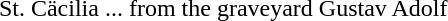<table style="float:right; background:transparent; padding:0px;">
<tr>
<td></td>
<td></td>
<td></td>
</tr>
<tr>
<td>St. Cäcilia</td>
<td>... from the graveyard</td>
<td>Gustav Adolf</td>
</tr>
</table>
